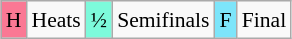<table class="wikitable" style="margin:0.5em auto; font-size:90%; line-height:1.25em;">
<tr>
<td style="background-color:#FA7894;text-align:center;">H</td>
<td>Heats</td>
<td style="background-color:#7DFADB;text-align:center;">½</td>
<td>Semifinals</td>
<td style="background-color:#7DE5FA;text-align:center;">F</td>
<td>Final</td>
</tr>
</table>
